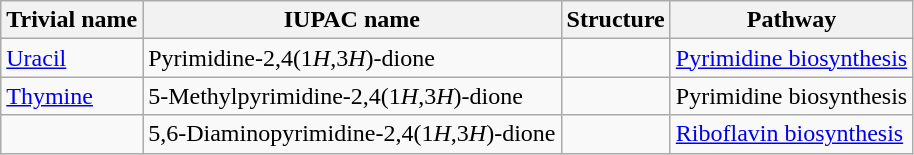<table class="wikitable">
<tr>
<th>Trivial name</th>
<th>IUPAC name</th>
<th>Structure</th>
<th>Pathway</th>
</tr>
<tr>
<td><a href='#'>Uracil</a></td>
<td>Pyrimidine-2,4(1<em>H</em>,3<em>H</em>)-dione</td>
<td></td>
<td><a href='#'>Pyrimidine biosynthesis</a></td>
</tr>
<tr>
<td><a href='#'>Thymine</a></td>
<td>5-Methylpyrimidine-2,4(1<em>H</em>,3<em>H</em>)-dione</td>
<td></td>
<td>Pyrimidine biosynthesis</td>
</tr>
<tr>
<td></td>
<td>5,6-Diaminopyrimidine-2,4(1<em>H</em>,3<em>H</em>)-dione</td>
<td></td>
<td><a href='#'>Riboflavin biosynthesis</a></td>
</tr>
</table>
